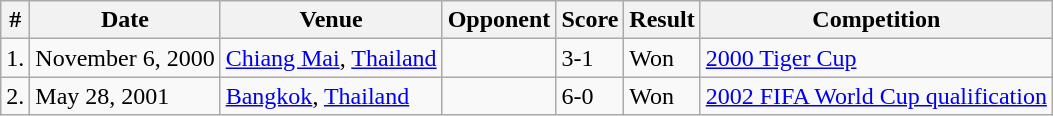<table class="wikitable">
<tr>
<th>#</th>
<th>Date</th>
<th>Venue</th>
<th>Opponent</th>
<th>Score</th>
<th>Result</th>
<th>Competition</th>
</tr>
<tr>
<td>1.</td>
<td>November 6, 2000</td>
<td><a href='#'>Chiang Mai</a>, <a href='#'>Thailand</a></td>
<td></td>
<td>3-1</td>
<td>Won</td>
<td><a href='#'>2000 Tiger Cup</a></td>
</tr>
<tr>
<td>2.</td>
<td>May 28, 2001</td>
<td><a href='#'>Bangkok</a>, <a href='#'>Thailand</a></td>
<td></td>
<td>6-0</td>
<td>Won</td>
<td><a href='#'>2002 FIFA World Cup qualification</a></td>
</tr>
</table>
